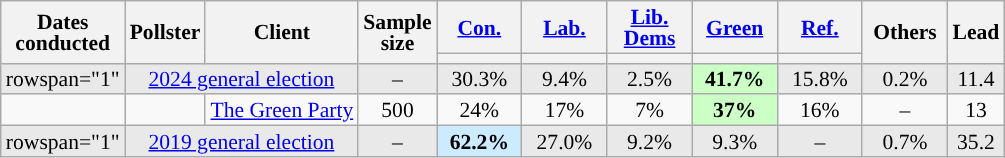<table class="wikitable sortable mw-datatable" style="text-align:center; font-size:90%; line-height:14px;">
<tr>
<th rowspan="2">Dates<br>conducted</th>
<th rowspan="2">Pollster</th>
<th rowspan="2">Client</th>
<th rowspan="2" data-sort-type="number">Sample<br>size</th>
<th class="unsortable" style="width:50px;"><a href='#'>Con.</a></th>
<th class="unsortable" style="width:50px;"><a href='#'>Lab.</a></th>
<th class="unsortable" style="width:50px;"><a href='#'>Lib. Dems</a></th>
<th class="unsortable" style="width:50px;"><a href='#'>Green</a></th>
<th class="unsortable" style="width:50px;"><a href='#'>Ref.</a></th>
<th rowspan="2" class="unsortable" style="width:50px;">Others</th>
<th rowspan="2" data-sort-type="number">Lead</th>
</tr>
<tr>
<th data-sort-type="number" style="background:"></th>
<th data-sort-type="number" style="background:"></th>
<th data-sort-type="number" style="background:"></th>
<th data-sort-type="number" style="background:"></th>
<th data-sort-type="number" style="background:"></th>
</tr>
<tr style="background:#e9e9e9;">
<td>rowspan="1" </td>
<td colspan="2" rowspan="1"><a href='#'>2024 general election</a></td>
<td>–</td>
<td>30.3%</td>
<td>9.4%</td>
<td>2.5%</td>
<td style="background:#CCFFC6;"><strong>41.7%</strong></td>
<td>15.8%</td>
<td>0.2%</td>
<td style="background:">11.4</td>
</tr>
<tr>
<td></td>
<td></td>
<td><a href='#'>The Green Party</a></td>
<td>500</td>
<td>24%</td>
<td>17%</td>
<td>7%</td>
<td style="background:#CCFFC6;"><strong>37%</strong></td>
<td>16%</td>
<td>–</td>
<td style="background:">13</td>
</tr>
<tr style="background:#e9e9e9;">
<td>rowspan="1" </td>
<td colspan="2" rowspan="1"><a href='#'>2019 general election</a></td>
<td>–</td>
<td style="background:#CCEBFF;"><strong>62.2%</strong></td>
<td>27.0%</td>
<td>9.2%</td>
<td>9.3%</td>
<td>–</td>
<td>0.7%</td>
<td style="background:">35.2</td>
</tr>
</table>
